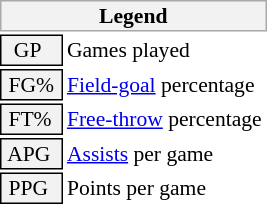<table class="toccolours" style="font-size: 90%; white-space: nowrap;">
<tr>
<th colspan="6" style="background:#f2f2f2; border:1px solid #aaa;">Legend</th>
</tr>
<tr>
<td style="background:#f2f2f2; border:1px solid black;">  GP</td>
<td>Games played</td>
</tr>
<tr>
<td style="background:#f2f2f2; border:1px solid black;"> FG% </td>
<td style="padding-right: 8px"><a href='#'>Field-goal</a> percentage</td>
</tr>
<tr>
<td style="background:#f2f2f2; border:1px solid black;"> FT% </td>
<td><a href='#'>Free-throw</a> percentage</td>
</tr>
<tr>
<td style="background:#f2f2f2; border:1px solid black;"> APG </td>
<td><a href='#'>Assists</a> per game</td>
</tr>
<tr>
<td style="background:#f2f2f2; border:1px solid black;"> PPG </td>
<td>Points per game</td>
</tr>
<tr>
</tr>
</table>
